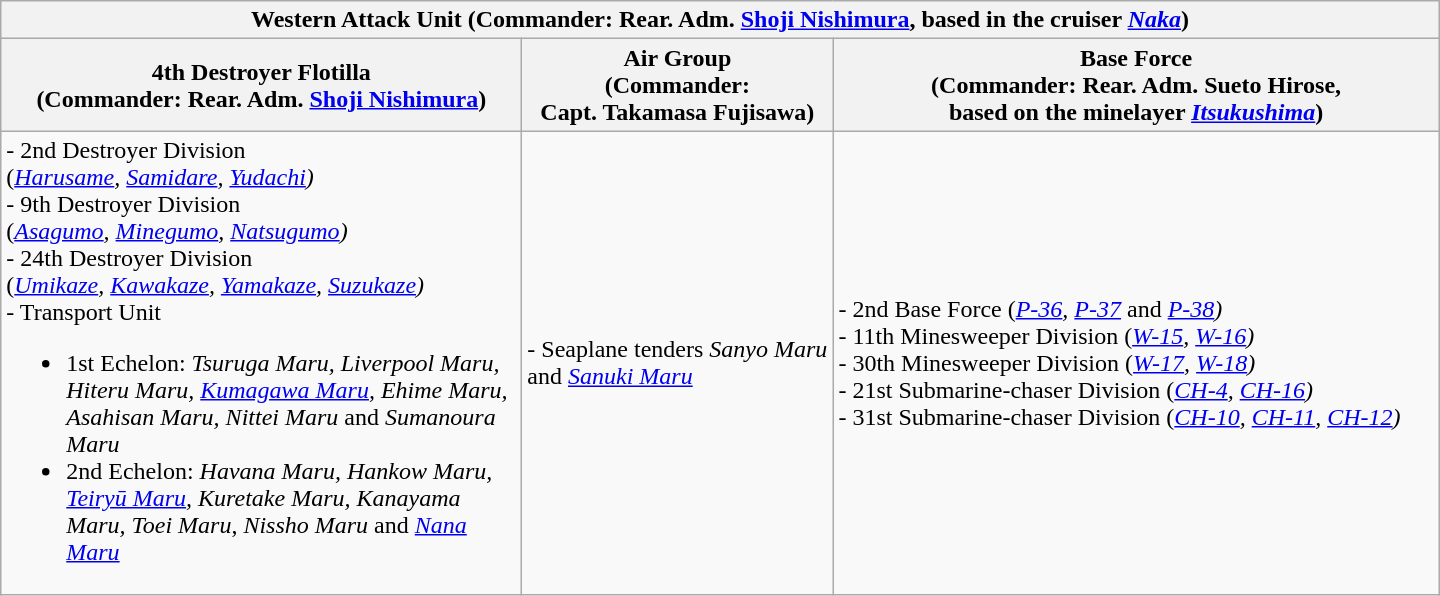<table class="wikitable" style="width: 960px">
<tr>
<th colspan="3">Western Attack Unit (Commander: Rear. Adm. <a href='#'>Shoji Nishimura</a>, based in the cruiser <em><a href='#'>Naka</a></em>)</th>
</tr>
<tr>
<th>4th Destroyer Flotilla<br>(Commander: Rear. Adm. <a href='#'>Shoji Nishimura</a>)</th>
<th><strong>Air Group</strong><br>(Commander:<br>Capt. Takamasa Fujisawa)</th>
<th><strong>Base Force</strong><br>(Commander: Rear. Adm. Sueto Hirose,<br>based on the minelayer <em><a href='#'>Itsukushima</a></em>)</th>
</tr>
<tr>
<td style="width: 340px">- 2nd Destroyer Division<br>(<em><a href='#'>Harusame</a>, <a href='#'>Samidare</a>, <a href='#'>Yudachi</a>)</em><br>- 9th Destroyer Division<br>(<em><a href='#'>Asagumo</a>, <a href='#'>Minegumo</a>, <a href='#'>Natsugumo</a>)</em><br>- 24th Destroyer Division<br>(<em><a href='#'>Umikaze</a>, <a href='#'>Kawakaze</a>, <a href='#'>Yamakaze</a>, <a href='#'>Suzukaze</a>)</em><br>- Transport Unit<ul><li>1st Echelon: <em>Tsuruga Maru, Liverpool Maru, Hiteru Maru, <a href='#'>Kumagawa Maru</a>, Ehime Maru, Asahisan Maru, Nittei Maru</em> and <em>Sumanoura Maru</em></li><li>2nd Echelon: <em>Havana Maru, Hankow Maru, <a href='#'>Teiryū Maru</a>, Kuretake Maru, Kanayama Maru, Toei Maru</em>, <em>Nissho Maru</em> and <em><a href='#'>Nana Maru</a></em></li></ul></td>
<td style="width: 200px">- Seaplane tenders <em>Sanyo Maru</em> and <em><a href='#'>Sanuki Maru</a></em></td>
<td>- 2nd Base Force (<em><a href='#'>P-36</a>, <a href='#'>P-37</a></em> and <em><a href='#'>P-38</a>)</em><br>- 11th Minesweeper Division (<em><a href='#'>W-15</a>, <a href='#'>W-16</a>)</em><br>- 30th Minesweeper Division (<em><a href='#'>W-17</a>, <a href='#'>W-18</a>)</em><br>- 21st Submarine-chaser Division (<em><a href='#'>CH-4</a>, <a href='#'>CH-16</a>)</em><br>- 31st Submarine-chaser Division (<a href='#'><em>CH-10</em></a><em>, <a href='#'>CH-11</a>, <a href='#'>CH-12</a>)</em></td>
</tr>
</table>
